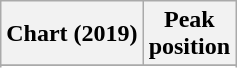<table class="wikitable sortable plainrowheaders" style="text-align:center;" border="1">
<tr>
<th scope="col">Chart (2019)</th>
<th scope="col">Peak<br>position</th>
</tr>
<tr>
</tr>
<tr>
</tr>
<tr>
</tr>
<tr>
</tr>
</table>
